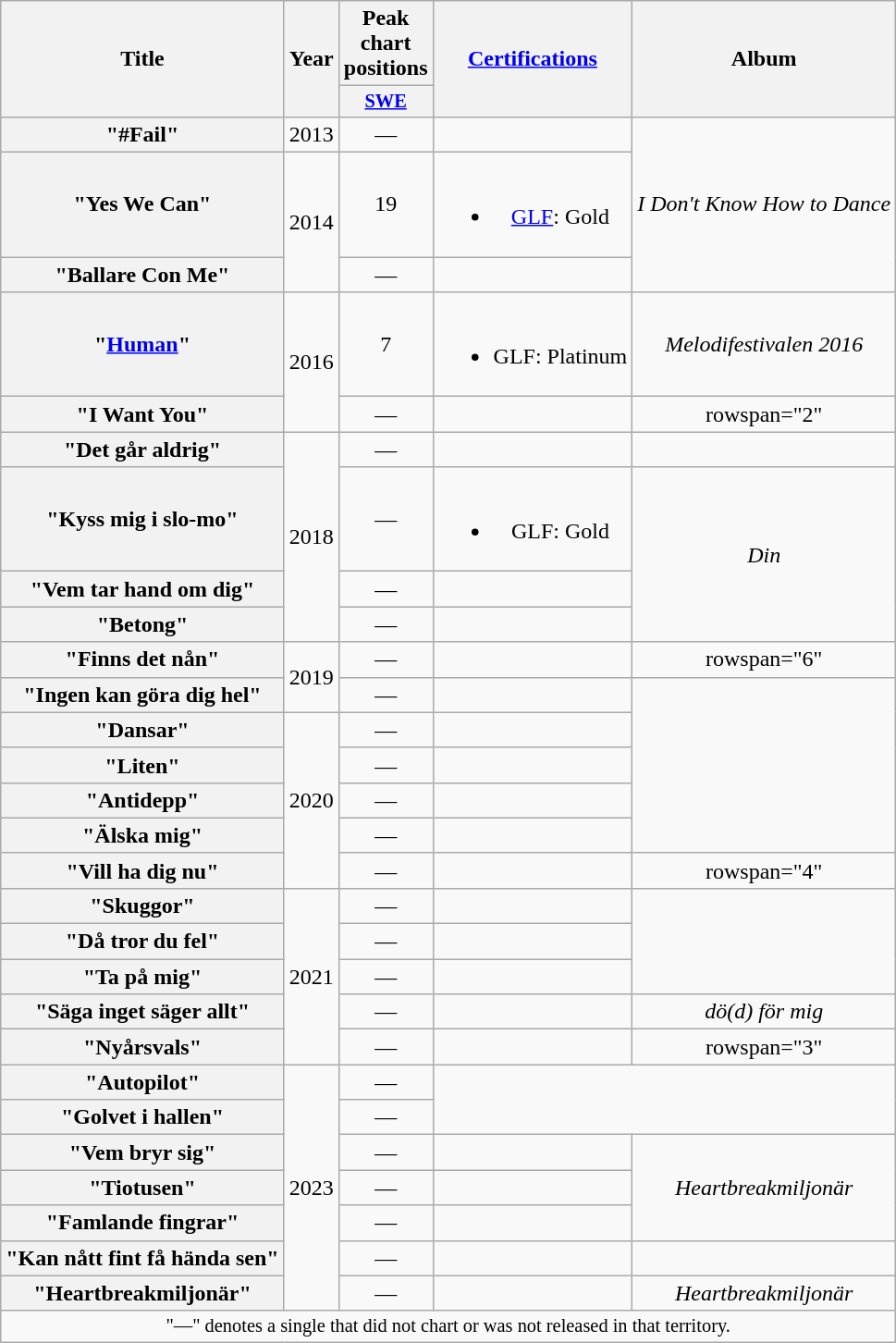<table class="wikitable plainrowheaders" style="text-align:center;">
<tr>
<th scope="col" rowspan="2">Title</th>
<th scope="col" rowspan="2">Year</th>
<th scope="col" colspan="1">Peak chart positions</th>
<th scope="col" rowspan="2"><a href='#'>Certifications</a></th>
<th scope="col" rowspan="2">Album</th>
</tr>
<tr>
<th scope="col" style="width:3em;font-size:85%;"><a href='#'>SWE</a><br></th>
</tr>
<tr>
<th scope="row">"#Fail"</th>
<td>2013</td>
<td>—</td>
<td></td>
<td rowspan="3"><em>I Don't Know How to Dance</em></td>
</tr>
<tr>
<th scope="row">"Yes We Can"</th>
<td rowspan="2">2014</td>
<td>19</td>
<td><br><ul><li><a href='#'>GLF</a>: Gold</li></ul></td>
</tr>
<tr>
<th scope="row">"Ballare Con Me"</th>
<td>—</td>
<td></td>
</tr>
<tr>
<th scope="row">"<a href='#'>Human</a>"</th>
<td rowspan="2">2016</td>
<td>7</td>
<td><br><ul><li>GLF: Platinum</li></ul></td>
<td><em>Melodifestivalen 2016</em></td>
</tr>
<tr>
<th scope="row">"I Want You"</th>
<td>—</td>
<td></td>
<td>rowspan="2" </td>
</tr>
<tr>
<th scope="row">"Det går aldrig"</th>
<td rowspan="4">2018</td>
<td>—</td>
<td></td>
</tr>
<tr>
<th scope="row">"Kyss mig i slo-mo"<br></th>
<td>—</td>
<td><br><ul><li>GLF: Gold</li></ul></td>
<td rowspan="3"><em>Din</em></td>
</tr>
<tr>
<th scope="row">"Vem tar hand om dig"<br></th>
<td>—</td>
<td></td>
</tr>
<tr>
<th scope="row">"Betong"</th>
<td>—</td>
<td></td>
</tr>
<tr>
<th scope="row">"Finns det nån"</th>
<td rowspan="2">2019</td>
<td>—</td>
<td></td>
<td>rowspan="6" </td>
</tr>
<tr>
<th scope="row">"Ingen kan göra dig hel"</th>
<td>—</td>
<td></td>
</tr>
<tr>
<th scope="row">"Dansar"</th>
<td rowspan="5">2020</td>
<td>—</td>
<td></td>
</tr>
<tr>
<th scope="row">"Liten"</th>
<td>—</td>
<td></td>
</tr>
<tr>
<th scope="row">"Antidepp"</th>
<td>—</td>
<td></td>
</tr>
<tr>
<th scope="row">"Älska mig"<br></th>
<td>—</td>
<td></td>
</tr>
<tr>
<th scope="row">"Vill ha dig nu"</th>
<td>—</td>
<td></td>
<td>rowspan="4" </td>
</tr>
<tr>
<th scope="row">"Skuggor"</th>
<td rowspan="5">2021</td>
<td>—</td>
<td></td>
</tr>
<tr>
<th scope="row">"Då tror du fel"</th>
<td>—</td>
<td></td>
</tr>
<tr>
<th scope="row">"Ta på mig"</th>
<td>—</td>
<td></td>
</tr>
<tr>
<th scope="row">"Säga inget säger allt"</th>
<td>—</td>
<td></td>
<td><em>dö(d) för mig</em></td>
</tr>
<tr>
<th scope="row">"Nyårsvals"</th>
<td>—</td>
<td></td>
<td>rowspan="3" </td>
</tr>
<tr>
<th scope="row">"Autopilot"</th>
<td rowspan="7">2023</td>
<td>—</td>
</tr>
<tr>
<th scope="row">"Golvet i hallen"</th>
<td>—</td>
</tr>
<tr>
<th scope="row">"Vem bryr sig"</th>
<td>—</td>
<td></td>
<td rowspan="3"><em>Heartbreakmiljonär</em></td>
</tr>
<tr>
<th scope="row">"Tiotusen"</th>
<td>—</td>
<td></td>
</tr>
<tr>
<th scope="row">"Famlande fingrar"</th>
<td>—</td>
<td></td>
</tr>
<tr>
<th scope="row">"Kan nått fint få hända sen"<br></th>
<td>—</td>
<td></td>
<td></td>
</tr>
<tr>
<th scope="row">"Heartbreakmiljonär"</th>
<td>—</td>
<td></td>
<td><em>Heartbreakmiljonär</em></td>
</tr>
<tr>
<td colspan="10" style="font-size:85%">"—" denotes a single that did not chart or was not released in that territory.</td>
</tr>
</table>
